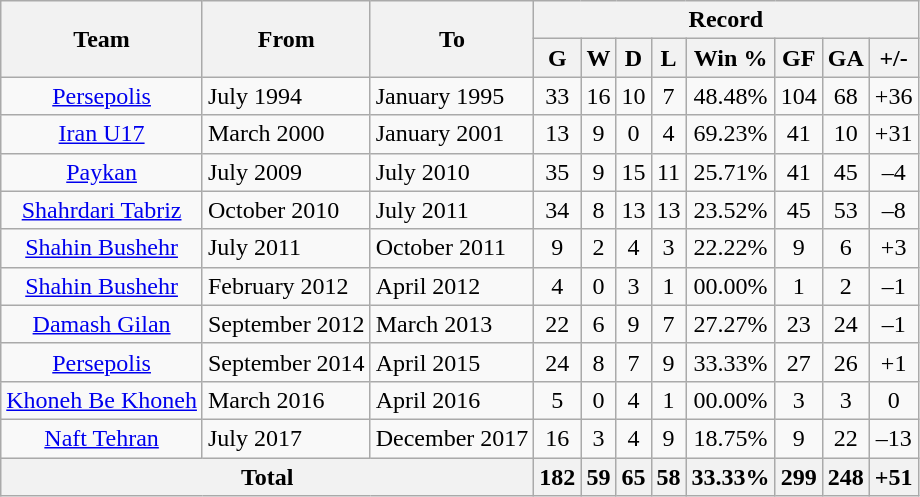<table class="wikitable" style="text-align: center">
<tr>
<th rowspan="2">Team</th>
<th rowspan="2">From</th>
<th rowspan="2">To</th>
<th colspan="8">Record</th>
</tr>
<tr>
<th>G</th>
<th>W</th>
<th>D</th>
<th>L</th>
<th>Win %</th>
<th>GF</th>
<th>GA</th>
<th>+/-</th>
</tr>
<tr>
<td><a href='#'>Persepolis</a></td>
<td align="left">July 1994</td>
<td align="left">January 1995</td>
<td>33</td>
<td>16</td>
<td>10</td>
<td>7</td>
<td>48.48%</td>
<td>104</td>
<td>68</td>
<td>+36</td>
</tr>
<tr>
<td><a href='#'>Iran U17</a></td>
<td align="left">March 2000</td>
<td align="left">January 2001</td>
<td>13</td>
<td>9</td>
<td>0</td>
<td>4</td>
<td>69.23%</td>
<td>41</td>
<td>10</td>
<td>+31</td>
</tr>
<tr>
<td><a href='#'>Paykan</a></td>
<td align="left">July 2009</td>
<td align="left">July 2010</td>
<td>35</td>
<td>9</td>
<td>15</td>
<td>11</td>
<td>25.71%</td>
<td>41</td>
<td>45</td>
<td>–4</td>
</tr>
<tr>
<td><a href='#'>Shahrdari Tabriz</a></td>
<td align="left">October 2010</td>
<td align="left">July 2011</td>
<td>34</td>
<td>8</td>
<td>13</td>
<td>13</td>
<td>23.52%</td>
<td>45</td>
<td>53</td>
<td>–8</td>
</tr>
<tr>
<td><a href='#'>Shahin Bushehr</a></td>
<td align="left">July 2011</td>
<td align="left">October 2011</td>
<td>9</td>
<td>2</td>
<td>4</td>
<td>3</td>
<td>22.22%</td>
<td>9</td>
<td>6</td>
<td>+3</td>
</tr>
<tr>
<td><a href='#'>Shahin Bushehr</a></td>
<td align="left">February 2012</td>
<td align="left">April 2012</td>
<td>4</td>
<td>0</td>
<td>3</td>
<td>1</td>
<td>00.00%</td>
<td>1</td>
<td>2</td>
<td>–1</td>
</tr>
<tr>
<td><a href='#'>Damash Gilan</a></td>
<td align="left">September 2012</td>
<td align="left">March 2013</td>
<td>22</td>
<td>6</td>
<td>9</td>
<td>7</td>
<td>27.27%</td>
<td>23</td>
<td>24</td>
<td>–1</td>
</tr>
<tr>
<td><a href='#'>Persepolis</a></td>
<td align="left">September 2014</td>
<td align="left">April 2015</td>
<td>24</td>
<td>8</td>
<td>7</td>
<td>9</td>
<td>33.33%</td>
<td>27</td>
<td>26</td>
<td>+1</td>
</tr>
<tr>
<td><a href='#'>Khoneh Be Khoneh</a></td>
<td align="left">March 2016</td>
<td align="left">April 2016</td>
<td>5</td>
<td>0</td>
<td>4</td>
<td>1</td>
<td>00.00%</td>
<td>3</td>
<td>3</td>
<td>0</td>
</tr>
<tr>
<td><a href='#'>Naft Tehran</a></td>
<td align="left">July 2017</td>
<td align="left">December 2017</td>
<td>16</td>
<td>3</td>
<td>4</td>
<td>9</td>
<td>18.75%</td>
<td>9</td>
<td>22</td>
<td>–13</td>
</tr>
<tr>
<th colspan="3">Total</th>
<th>182</th>
<th>59</th>
<th>65</th>
<th>58</th>
<th>33.33%</th>
<th>299</th>
<th>248</th>
<th>+51</th>
</tr>
</table>
